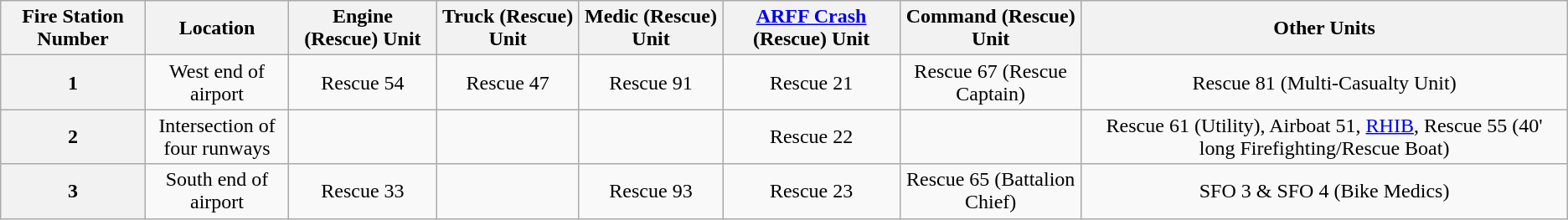<table class=wikitable style="text-align:center;">
<tr>
<th>Fire Station Number</th>
<th>Location</th>
<th>Engine (Rescue) Unit</th>
<th>Truck (Rescue) Unit</th>
<th>Medic (Rescue) Unit</th>
<th><a href='#'>ARFF Crash</a> (Rescue) Unit</th>
<th>Command (Rescue) Unit</th>
<th>Other Units</th>
</tr>
<tr>
<th>1</th>
<td>West end of airport</td>
<td>Rescue 54</td>
<td>Rescue 47</td>
<td>Rescue 91</td>
<td>Rescue 21</td>
<td>Rescue 67 (Rescue Captain)</td>
<td>Rescue 81 (Multi-Casualty Unit)</td>
</tr>
<tr>
<th>2</th>
<td>Intersection of <br> four runways</td>
<td></td>
<td></td>
<td></td>
<td>Rescue 22</td>
<td></td>
<td>Rescue 61 (Utility), Airboat 51, <a href='#'>RHIB</a>, Rescue 55 (40' long Firefighting/Rescue Boat)</td>
</tr>
<tr>
<th>3</th>
<td>South end of airport</td>
<td>Rescue 33</td>
<td></td>
<td>Rescue 93</td>
<td>Rescue 23</td>
<td>Rescue 65 (Battalion Chief)</td>
<td>SFO 3 & SFO 4 (Bike Medics)</td>
</tr>
</table>
